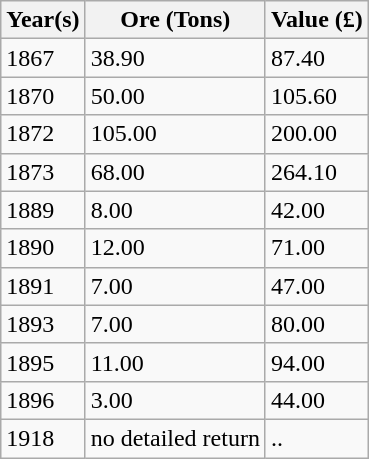<table class="wikitable sortable mw-collapsible mw-collapsed">
<tr>
<th>Year(s)</th>
<th>Ore (Tons)</th>
<th>Value (£)</th>
</tr>
<tr>
<td>1867</td>
<td>38.90</td>
<td>87.40</td>
</tr>
<tr>
<td>1870</td>
<td>50.00</td>
<td>105.60</td>
</tr>
<tr>
<td>1872</td>
<td>105.00</td>
<td>200.00</td>
</tr>
<tr>
<td>1873</td>
<td>68.00</td>
<td>264.10</td>
</tr>
<tr>
<td>1889</td>
<td>8.00</td>
<td>42.00</td>
</tr>
<tr>
<td>1890</td>
<td>12.00</td>
<td>71.00</td>
</tr>
<tr>
<td>1891</td>
<td>7.00</td>
<td>47.00</td>
</tr>
<tr>
<td>1893</td>
<td>7.00</td>
<td>80.00</td>
</tr>
<tr>
<td>1895</td>
<td>11.00</td>
<td>94.00</td>
</tr>
<tr>
<td>1896</td>
<td>3.00</td>
<td>44.00</td>
</tr>
<tr>
<td>1918</td>
<td>no detailed return</td>
<td>..</td>
</tr>
</table>
